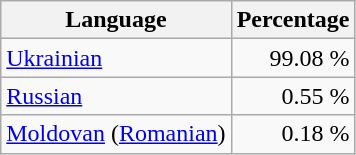<table class="wikitable">
<tr>
<th>Language</th>
<th>Percentage</th>
</tr>
<tr>
<td><a href='#'>Ukrainian</a></td>
<td align="right">99.08 %</td>
</tr>
<tr>
<td><a href='#'>Russian</a></td>
<td align="right">0.55 %</td>
</tr>
<tr>
<td><a href='#'>Moldovan</a> (<a href='#'>Romanian</a>)</td>
<td align="right">0.18 %</td>
</tr>
</table>
